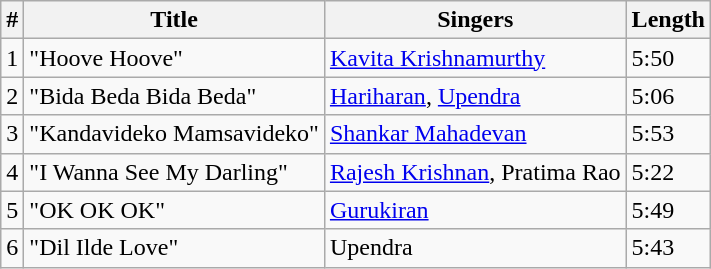<table class="wikitable sortable">
<tr>
<th>#</th>
<th>Title</th>
<th>Singers</th>
<th>Length</th>
</tr>
<tr>
<td>1</td>
<td>"Hoove Hoove"</td>
<td><a href='#'>Kavita Krishnamurthy</a></td>
<td>5:50</td>
</tr>
<tr>
<td>2</td>
<td>"Bida Beda Bida Beda"</td>
<td><a href='#'>Hariharan</a>, <a href='#'>Upendra</a></td>
<td>5:06</td>
</tr>
<tr>
<td>3</td>
<td>"Kandavideko Mamsavideko"</td>
<td><a href='#'>Shankar Mahadevan</a></td>
<td>5:53</td>
</tr>
<tr>
<td>4</td>
<td>"I Wanna See My Darling"</td>
<td><a href='#'>Rajesh Krishnan</a>, Pratima Rao</td>
<td>5:22</td>
</tr>
<tr>
<td>5</td>
<td>"OK OK OK"</td>
<td><a href='#'>Gurukiran</a></td>
<td>5:49</td>
</tr>
<tr>
<td>6</td>
<td>"Dil Ilde Love"</td>
<td>Upendra</td>
<td>5:43</td>
</tr>
</table>
